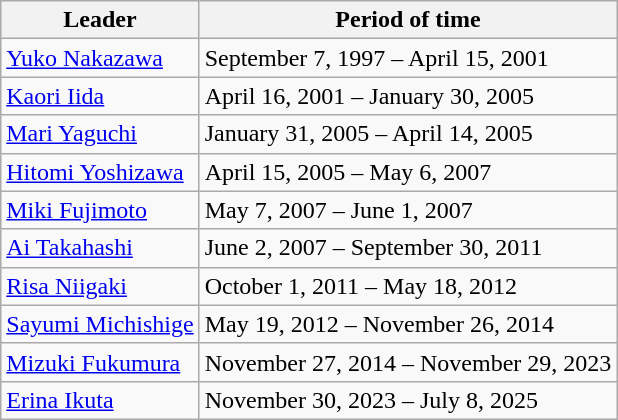<table class="wikitable">
<tr>
<th>Leader</th>
<th>Period of time</th>
</tr>
<tr>
<td><a href='#'>Yuko Nakazawa</a></td>
<td>September 7, 1997 – April 15, 2001</td>
</tr>
<tr>
<td><a href='#'>Kaori Iida</a></td>
<td>April 16, 2001 – January 30, 2005</td>
</tr>
<tr>
<td><a href='#'>Mari Yaguchi</a></td>
<td>January 31, 2005 – April 14, 2005</td>
</tr>
<tr>
<td><a href='#'>Hitomi Yoshizawa</a></td>
<td>April 15, 2005 – May 6, 2007</td>
</tr>
<tr>
<td><a href='#'>Miki Fujimoto</a></td>
<td>May 7, 2007 – June 1, 2007</td>
</tr>
<tr>
<td><a href='#'>Ai Takahashi</a></td>
<td>June 2, 2007 – September 30, 2011</td>
</tr>
<tr>
<td><a href='#'>Risa Niigaki</a></td>
<td>October 1, 2011 – May 18, 2012</td>
</tr>
<tr>
<td><a href='#'>Sayumi Michishige</a></td>
<td>May 19, 2012 – November 26, 2014</td>
</tr>
<tr>
<td><a href='#'>Mizuki Fukumura</a></td>
<td>November 27, 2014 – November 29, 2023</td>
</tr>
<tr>
<td><a href='#'>Erina Ikuta</a></td>
<td>November 30, 2023 – July 8, 2025</td>
</tr>
</table>
